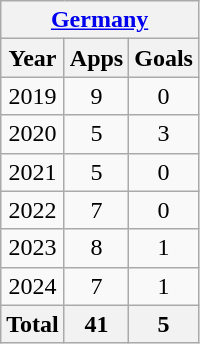<table class="wikitable" style="text-align:center">
<tr>
<th colspan=3><a href='#'>Germany</a></th>
</tr>
<tr>
<th>Year</th>
<th>Apps</th>
<th>Goals</th>
</tr>
<tr>
<td>2019</td>
<td>9</td>
<td>0</td>
</tr>
<tr>
<td>2020</td>
<td>5</td>
<td>3</td>
</tr>
<tr>
<td>2021</td>
<td>5</td>
<td>0</td>
</tr>
<tr>
<td>2022</td>
<td>7</td>
<td>0</td>
</tr>
<tr>
<td>2023</td>
<td>8</td>
<td>1</td>
</tr>
<tr>
<td>2024</td>
<td>7</td>
<td>1</td>
</tr>
<tr>
<th>Total</th>
<th>41</th>
<th>5</th>
</tr>
</table>
